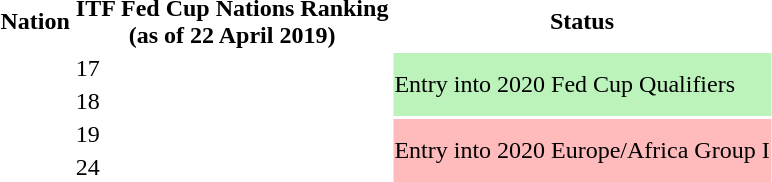<table>
<tr>
<th>Nation</th>
<th>ITF Fed Cup Nations Ranking <br> (as of 22 April 2019)</th>
<th>Status</th>
</tr>
<tr>
<th></th>
<td>17</td>
<td rowspan="2" style="background: #BBF3BB;">Entry into 2020 Fed Cup Qualifiers</td>
</tr>
<tr>
<th></th>
<td>18</td>
</tr>
<tr>
<th></th>
<td>19</td>
<td rowspan="2" style="background: #FFBBBB;">Entry into 2020 Europe/Africa Group I</td>
</tr>
<tr>
<th></th>
<td>24</td>
</tr>
</table>
